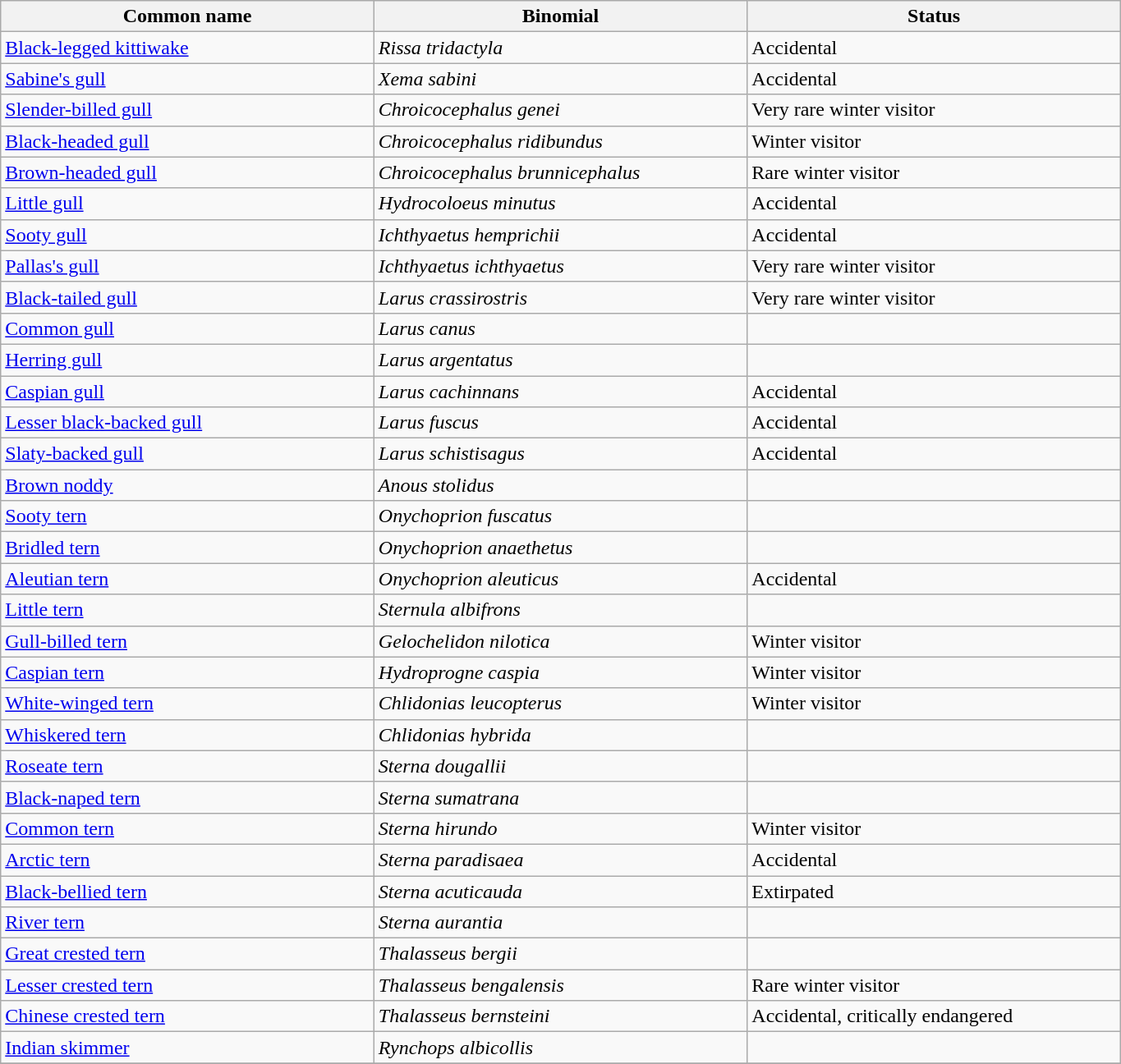<table width=72% class="wikitable">
<tr>
<th width=24%>Common name</th>
<th width=24%>Binomial</th>
<th width=24%>Status</th>
</tr>
<tr>
<td><a href='#'>Black-legged kittiwake</a></td>
<td><em>Rissa tridactyla</em></td>
<td>Accidental</td>
</tr>
<tr>
<td><a href='#'>Sabine's gull</a></td>
<td><em>Xema sabini</em></td>
<td>Accidental</td>
</tr>
<tr>
<td><a href='#'>Slender-billed gull</a></td>
<td><em>Chroicocephalus genei</em></td>
<td>Very rare winter visitor</td>
</tr>
<tr>
<td><a href='#'>Black-headed gull</a></td>
<td><em>Chroicocephalus ridibundus</em></td>
<td>Winter visitor</td>
</tr>
<tr>
<td><a href='#'>Brown-headed gull</a></td>
<td><em>Chroicocephalus brunnicephalus</em></td>
<td>Rare winter visitor</td>
</tr>
<tr>
<td><a href='#'>Little gull</a></td>
<td><em>Hydrocoloeus minutus</em></td>
<td>Accidental</td>
</tr>
<tr>
<td><a href='#'>Sooty gull</a></td>
<td><em>Ichthyaetus hemprichii</em></td>
<td>Accidental</td>
</tr>
<tr>
<td><a href='#'>Pallas's gull</a></td>
<td><em>Ichthyaetus ichthyaetus</em></td>
<td>Very rare winter visitor</td>
</tr>
<tr>
<td><a href='#'>Black-tailed gull</a></td>
<td><em>Larus crassirostris</em></td>
<td>Very rare winter visitor</td>
</tr>
<tr>
<td><a href='#'>Common gull</a></td>
<td><em>Larus canus</em></td>
<td></td>
</tr>
<tr>
<td><a href='#'>Herring gull</a></td>
<td><em>Larus argentatus</em></td>
<td></td>
</tr>
<tr>
<td><a href='#'>Caspian gull</a></td>
<td><em>Larus cachinnans</em></td>
<td>Accidental</td>
</tr>
<tr>
<td><a href='#'>Lesser black-backed gull</a></td>
<td><em>Larus fuscus</em></td>
<td>Accidental</td>
</tr>
<tr>
<td><a href='#'>Slaty-backed gull</a></td>
<td><em>Larus schistisagus</em></td>
<td>Accidental</td>
</tr>
<tr>
<td><a href='#'>Brown noddy</a></td>
<td><em>Anous stolidus</em></td>
<td></td>
</tr>
<tr>
<td><a href='#'>Sooty tern</a></td>
<td><em>Onychoprion fuscatus</em></td>
<td></td>
</tr>
<tr>
<td><a href='#'>Bridled tern</a></td>
<td><em>Onychoprion anaethetus</em></td>
<td></td>
</tr>
<tr>
<td><a href='#'>Aleutian tern</a></td>
<td><em>Onychoprion aleuticus</em></td>
<td>Accidental</td>
</tr>
<tr>
<td><a href='#'>Little tern</a></td>
<td><em>Sternula albifrons</em></td>
<td></td>
</tr>
<tr>
<td><a href='#'>Gull-billed tern</a></td>
<td><em>Gelochelidon nilotica</em></td>
<td>Winter visitor</td>
</tr>
<tr>
<td><a href='#'>Caspian tern</a></td>
<td><em>Hydroprogne caspia</em></td>
<td>Winter visitor</td>
</tr>
<tr>
<td><a href='#'>White-winged tern</a></td>
<td><em>Chlidonias leucopterus</em></td>
<td>Winter visitor</td>
</tr>
<tr>
<td><a href='#'>Whiskered tern</a></td>
<td><em>Chlidonias hybrida</em></td>
<td></td>
</tr>
<tr>
<td><a href='#'>Roseate tern</a></td>
<td><em>Sterna dougallii</em></td>
<td></td>
</tr>
<tr>
<td><a href='#'>Black-naped tern</a></td>
<td><em>Sterna sumatrana</em></td>
<td></td>
</tr>
<tr>
<td><a href='#'>Common tern</a></td>
<td><em>Sterna hirundo</em></td>
<td>Winter visitor</td>
</tr>
<tr>
<td><a href='#'>Arctic tern</a></td>
<td><em>Sterna paradisaea</em></td>
<td>Accidental</td>
</tr>
<tr>
<td><a href='#'>Black-bellied tern</a></td>
<td><em>Sterna acuticauda</em></td>
<td>Extirpated</td>
</tr>
<tr>
<td><a href='#'>River tern</a></td>
<td><em>Sterna aurantia</em></td>
<td></td>
</tr>
<tr>
<td><a href='#'>Great crested tern</a></td>
<td><em>Thalasseus bergii</em></td>
<td></td>
</tr>
<tr>
<td><a href='#'>Lesser crested tern</a></td>
<td><em>Thalasseus bengalensis</em></td>
<td>Rare winter visitor</td>
</tr>
<tr>
<td><a href='#'>Chinese crested tern</a></td>
<td><em>Thalasseus bernsteini</em></td>
<td>Accidental, critically endangered</td>
</tr>
<tr>
<td><a href='#'>Indian skimmer</a></td>
<td><em>Rynchops albicollis</em></td>
<td></td>
</tr>
<tr>
</tr>
</table>
